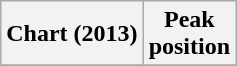<table class="wikitable plainrowheaders" style="text-align:center">
<tr>
<th scope="col">Chart (2013)</th>
<th scope="col">Peak<br>position</th>
</tr>
<tr>
</tr>
</table>
